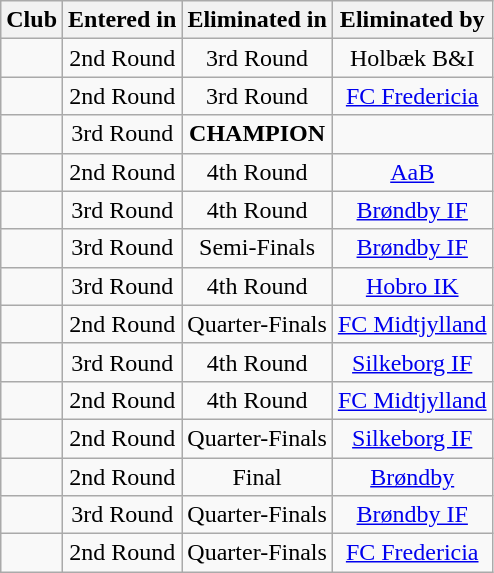<table class="wikitable sortable">
<tr>
<th>Club</th>
<th>Entered in</th>
<th>Eliminated in</th>
<th>Eliminated by</th>
</tr>
<tr>
<td></td>
<td align="center">2nd Round</td>
<td align="center">3rd Round</td>
<td align="center">Holbæk B&I</td>
</tr>
<tr>
<td></td>
<td align="center">2nd Round</td>
<td align="center">3rd Round</td>
<td align="center"><a href='#'>FC Fredericia</a></td>
</tr>
<tr>
<td></td>
<td align="center">3rd Round</td>
<td align="center"><strong>CHAMPION</strong></td>
<td></td>
</tr>
<tr>
<td></td>
<td align="center">2nd Round</td>
<td align="center">4th Round</td>
<td align="center"><a href='#'>AaB</a></td>
</tr>
<tr>
<td></td>
<td align="center">3rd Round</td>
<td align="center">4th Round</td>
<td align="center"><a href='#'>Brøndby IF</a></td>
</tr>
<tr>
<td></td>
<td align="center">3rd Round</td>
<td align="center">Semi-Finals</td>
<td align="center"><a href='#'>Brøndby IF</a></td>
</tr>
<tr>
<td></td>
<td align="center">3rd Round</td>
<td align="center">4th Round</td>
<td align="center"><a href='#'>Hobro IK</a></td>
</tr>
<tr>
<td></td>
<td align="center">2nd Round</td>
<td align="center">Quarter-Finals</td>
<td align="center"><a href='#'>FC Midtjylland</a></td>
</tr>
<tr>
<td></td>
<td align="center">3rd Round</td>
<td align="center">4th Round</td>
<td align="center"><a href='#'>Silkeborg IF</a></td>
</tr>
<tr>
<td></td>
<td align="center">2nd Round</td>
<td align="center">4th Round</td>
<td align="center"><a href='#'>FC Midtjylland</a></td>
</tr>
<tr>
<td></td>
<td align="center">2nd Round</td>
<td align="center">Quarter-Finals</td>
<td align="center"><a href='#'>Silkeborg IF</a></td>
</tr>
<tr>
<td></td>
<td align="center">2nd Round</td>
<td align="center">Final</td>
<td align="center"><a href='#'>Brøndby</a></td>
</tr>
<tr>
<td></td>
<td align="center">3rd Round</td>
<td align="center">Quarter-Finals</td>
<td align="center"><a href='#'>Brøndby IF</a></td>
</tr>
<tr>
<td></td>
<td align="center">2nd Round</td>
<td align="center">Quarter-Finals</td>
<td align="center"><a href='#'>FC Fredericia</a></td>
</tr>
</table>
